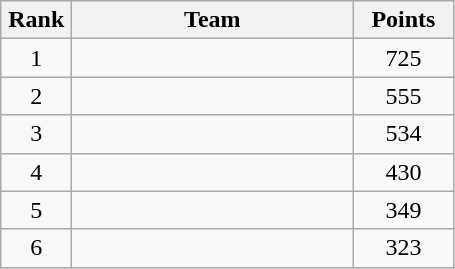<table class="wikitable" style="text-align:center;">
<tr>
<th width=40>Rank</th>
<th width=180>Team</th>
<th width=60>Points</th>
</tr>
<tr>
<td>1</td>
<td align=left></td>
<td>725</td>
</tr>
<tr>
<td>2</td>
<td align=left></td>
<td>555</td>
</tr>
<tr>
<td>3</td>
<td align=left></td>
<td>534</td>
</tr>
<tr>
<td>4</td>
<td align=left></td>
<td>430</td>
</tr>
<tr>
<td>5</td>
<td align=left></td>
<td>349</td>
</tr>
<tr>
<td>6</td>
<td align=left></td>
<td>323</td>
</tr>
</table>
